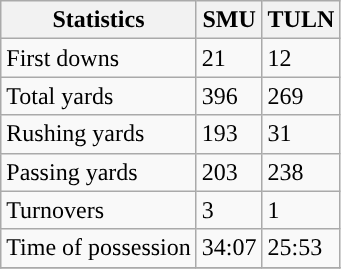<table class="wikitable" style="float: left;">
<tr>
<th>Statistics</th>
<th>SMU</th>
<th>TULN</th>
</tr>
<tr>
<td>First downs</td>
<td>21</td>
<td>12</td>
</tr>
<tr>
<td>Total yards</td>
<td>396</td>
<td>269</td>
</tr>
<tr>
<td>Rushing yards</td>
<td>193</td>
<td>31</td>
</tr>
<tr>
<td>Passing yards</td>
<td>203</td>
<td>238</td>
</tr>
<tr>
<td>Turnovers</td>
<td>3</td>
<td>1</td>
</tr>
<tr>
<td>Time of possession</td>
<td>34:07</td>
<td>25:53</td>
</tr>
<tr>
</tr>
</table>
